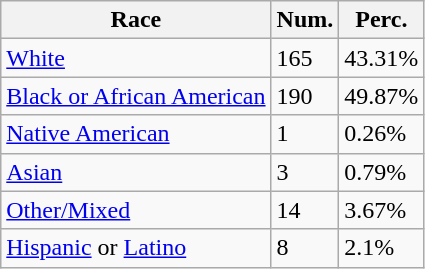<table class="wikitable">
<tr>
<th>Race</th>
<th>Num.</th>
<th>Perc.</th>
</tr>
<tr>
<td><a href='#'>White</a></td>
<td>165</td>
<td>43.31%</td>
</tr>
<tr>
<td><a href='#'>Black or African American</a></td>
<td>190</td>
<td>49.87%</td>
</tr>
<tr>
<td><a href='#'>Native American</a></td>
<td>1</td>
<td>0.26%</td>
</tr>
<tr>
<td><a href='#'>Asian</a></td>
<td>3</td>
<td>0.79%</td>
</tr>
<tr>
<td><a href='#'>Other/Mixed</a></td>
<td>14</td>
<td>3.67%</td>
</tr>
<tr>
<td><a href='#'>Hispanic</a> or <a href='#'>Latino</a></td>
<td>8</td>
<td>2.1%</td>
</tr>
</table>
